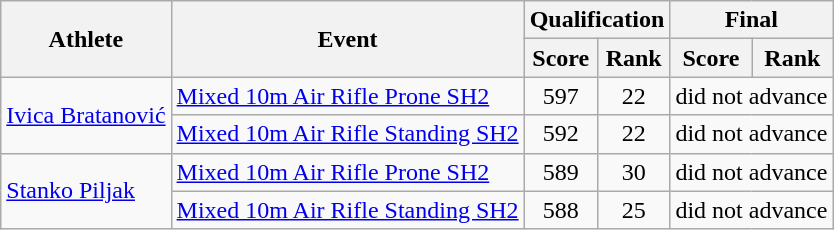<table class=wikitable>
<tr>
<th rowspan="2">Athlete</th>
<th rowspan="2">Event</th>
<th colspan="2">Qualification</th>
<th colspan="2">Final</th>
</tr>
<tr>
<th>Score</th>
<th>Rank</th>
<th>Score</th>
<th>Rank</th>
</tr>
<tr align=center>
<td align=left rowspan=2><a href='#'>Ivica Bratanović</a></td>
<td align=left><a href='#'>Mixed 10m Air Rifle Prone SH2</a></td>
<td>597</td>
<td>22</td>
<td colspan=2>did not advance</td>
</tr>
<tr align=center>
<td align=left><a href='#'>Mixed 10m Air Rifle Standing SH2</a></td>
<td>592</td>
<td>22</td>
<td colspan=2>did not advance</td>
</tr>
<tr align=center>
<td align=left rowspan=2><a href='#'>Stanko Piljak</a></td>
<td align=left><a href='#'>Mixed 10m Air Rifle Prone SH2</a></td>
<td>589</td>
<td>30</td>
<td colspan=2>did not advance</td>
</tr>
<tr align=center>
<td align=left><a href='#'>Mixed 10m Air Rifle Standing SH2</a></td>
<td>588</td>
<td>25</td>
<td colspan=2>did not advance</td>
</tr>
</table>
